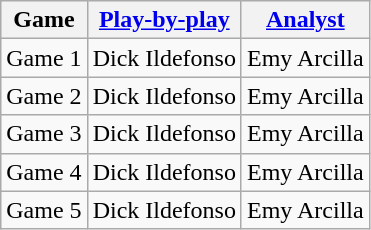<table class=wikitable>
<tr>
<th>Game</th>
<th><a href='#'>Play-by-play</a></th>
<th><a href='#'>Analyst</a></th>
</tr>
<tr>
<td>Game 1</td>
<td>Dick Ildefonso</td>
<td>Emy Arcilla</td>
</tr>
<tr>
<td>Game 2</td>
<td>Dick Ildefonso</td>
<td>Emy Arcilla</td>
</tr>
<tr>
<td>Game 3</td>
<td>Dick Ildefonso</td>
<td>Emy Arcilla</td>
</tr>
<tr>
<td>Game 4</td>
<td>Dick Ildefonso</td>
<td>Emy Arcilla</td>
</tr>
<tr>
<td>Game 5</td>
<td>Dick Ildefonso</td>
<td>Emy Arcilla</td>
</tr>
</table>
